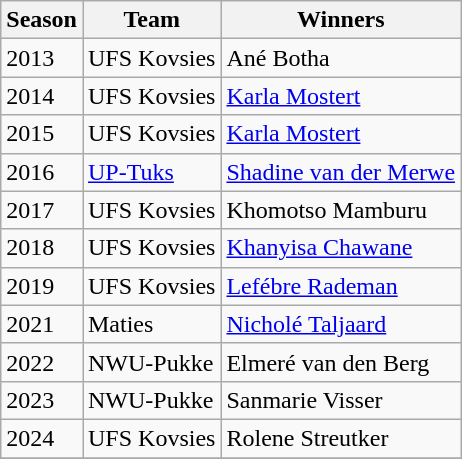<table class="wikitable collapsible">
<tr>
<th>Season</th>
<th>Team</th>
<th>Winners</th>
</tr>
<tr>
<td>2013</td>
<td>UFS Kovsies</td>
<td>Ané Botha</td>
</tr>
<tr>
<td>2014</td>
<td>UFS Kovsies</td>
<td><a href='#'>Karla Mostert</a></td>
</tr>
<tr>
<td>2015</td>
<td>UFS Kovsies</td>
<td><a href='#'>Karla Mostert</a></td>
</tr>
<tr>
<td>2016</td>
<td><a href='#'>UP-Tuks</a></td>
<td><a href='#'>Shadine van der Merwe</a></td>
</tr>
<tr>
<td>2017</td>
<td>UFS Kovsies</td>
<td>Khomotso Mamburu</td>
</tr>
<tr>
<td>2018</td>
<td>UFS Kovsies</td>
<td><a href='#'>Khanyisa Chawane</a></td>
</tr>
<tr>
<td>2019</td>
<td>UFS Kovsies</td>
<td><a href='#'>Lefébre Rademan</a></td>
</tr>
<tr>
<td>2021</td>
<td>Maties</td>
<td><a href='#'>Nicholé Taljaard</a></td>
</tr>
<tr>
<td>2022</td>
<td>NWU-Pukke</td>
<td>Elmeré van den Berg</td>
</tr>
<tr>
<td>2023</td>
<td>NWU-Pukke</td>
<td>Sanmarie Visser</td>
</tr>
<tr>
<td>2024</td>
<td>UFS Kovsies</td>
<td>Rolene Streutker</td>
</tr>
<tr>
</tr>
</table>
